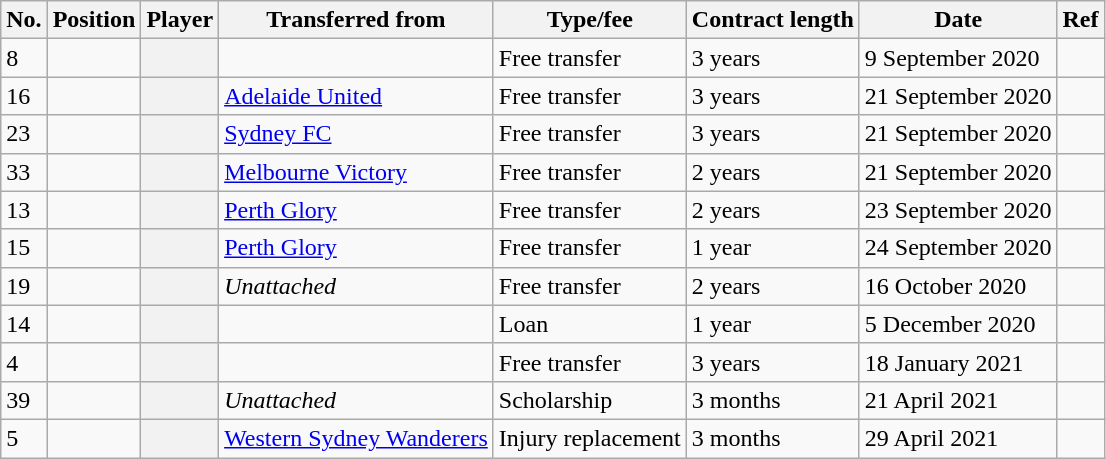<table class="wikitable plainrowheaders sortable" style="text-align:center; text-align:left">
<tr>
<th scope="col">No.</th>
<th scope="col">Position</th>
<th scope="col">Player</th>
<th scope="col">Transferred from</th>
<th scope="col">Type/fee</th>
<th scope="col">Contract length</th>
<th scope="col">Date</th>
<th scope="col" class="unsortable">Ref</th>
</tr>
<tr>
<td>8</td>
<td></td>
<th scope="row"></th>
<td></td>
<td>Free transfer</td>
<td>3 years</td>
<td>9 September 2020</td>
<td></td>
</tr>
<tr>
<td>16</td>
<td></td>
<th scope="row"></th>
<td><a href='#'>Adelaide United</a></td>
<td>Free transfer</td>
<td>3 years</td>
<td>21 September 2020</td>
<td></td>
</tr>
<tr>
<td>23</td>
<td></td>
<th scope="row"></th>
<td><a href='#'>Sydney FC</a></td>
<td>Free transfer</td>
<td>3 years</td>
<td>21 September 2020</td>
<td></td>
</tr>
<tr>
<td>33</td>
<td></td>
<th scope="row"></th>
<td><a href='#'>Melbourne Victory</a></td>
<td>Free transfer</td>
<td>2 years</td>
<td>21 September 2020</td>
<td></td>
</tr>
<tr>
<td>13</td>
<td></td>
<th scope="row"></th>
<td><a href='#'>Perth Glory</a></td>
<td>Free transfer</td>
<td>2 years</td>
<td>23 September 2020</td>
<td></td>
</tr>
<tr>
<td>15</td>
<td></td>
<th scope="row"></th>
<td><a href='#'>Perth Glory</a></td>
<td>Free transfer</td>
<td>1 year</td>
<td>24 September 2020</td>
<td></td>
</tr>
<tr>
<td>19</td>
<td></td>
<th scope="row"></th>
<td><em>Unattached</em></td>
<td>Free transfer</td>
<td>2 years</td>
<td>16 October 2020</td>
<td></td>
</tr>
<tr>
<td>14</td>
<td></td>
<th scope="row"></th>
<td></td>
<td>Loan</td>
<td>1 year</td>
<td>5 December 2020</td>
<td></td>
</tr>
<tr>
<td>4</td>
<td></td>
<th scope="row"></th>
<td></td>
<td>Free transfer</td>
<td>3 years</td>
<td>18 January 2021</td>
<td></td>
</tr>
<tr>
<td>39</td>
<td></td>
<th scope="row"></th>
<td><em>Unattached</em></td>
<td>Scholarship</td>
<td>3 months</td>
<td>21 April 2021</td>
<td></td>
</tr>
<tr>
<td>5</td>
<td></td>
<th scope="row"></th>
<td><a href='#'>Western Sydney Wanderers</a></td>
<td>Injury replacement</td>
<td>3 months</td>
<td>29 April 2021</td>
<td></td>
</tr>
</table>
